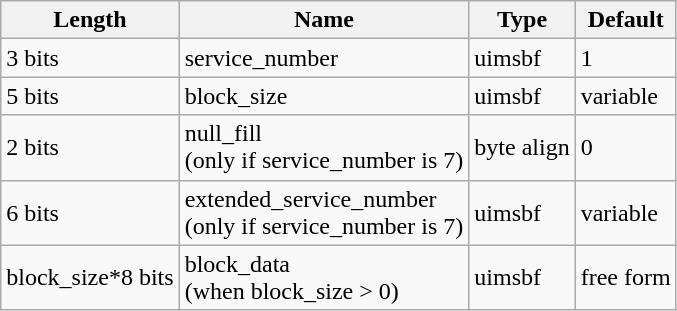<table class="wikitable">
<tr>
<th>Length</th>
<th>Name</th>
<th>Type</th>
<th>Default</th>
</tr>
<tr>
<td>3 bits</td>
<td>service_number</td>
<td>uimsbf</td>
<td>1</td>
</tr>
<tr>
<td>5 bits</td>
<td>block_size</td>
<td>uimsbf</td>
<td>variable</td>
</tr>
<tr>
<td>2 bits</td>
<td>null_fill<br>(only if service_number is 7)</td>
<td>byte align</td>
<td>0</td>
</tr>
<tr>
<td>6 bits</td>
<td>extended_service_number<br>(only if service_number is 7)</td>
<td>uimsbf</td>
<td>variable</td>
</tr>
<tr>
<td>block_size*8 bits</td>
<td>block_data<br>(when block_size > 0)</td>
<td>uimsbf</td>
<td>free form</td>
</tr>
</table>
